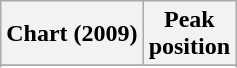<table class="wikitable sortable plainrowheaders" style="text-align:center">
<tr>
<th scope="col">Chart (2009)</th>
<th scope="col">Peak<br>position</th>
</tr>
<tr>
</tr>
<tr>
</tr>
<tr>
</tr>
</table>
